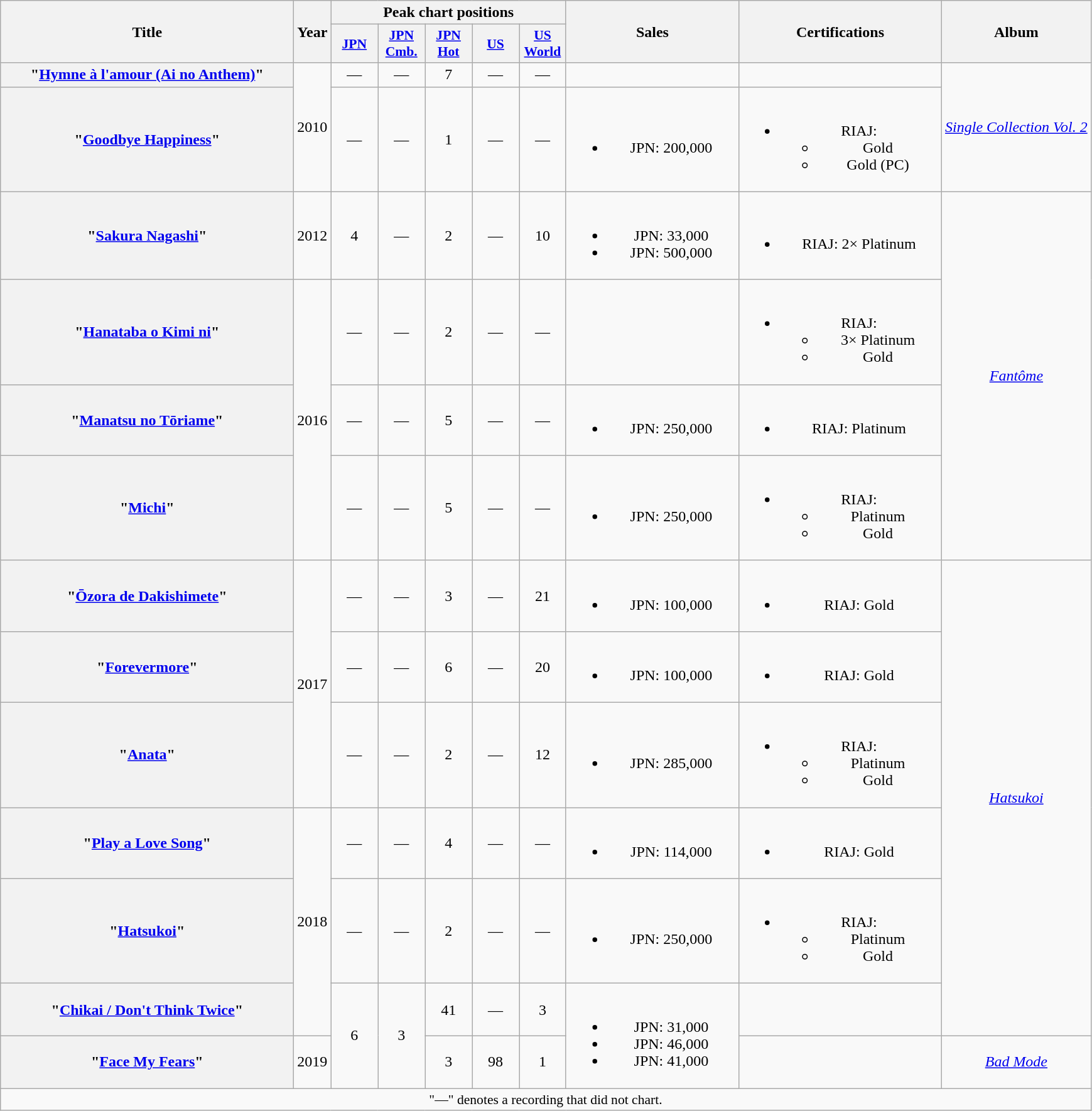<table class="wikitable plainrowheaders" style="text-align:center;">
<tr>
<th rowspan="2" scope="col" style="width:19em;">Title</th>
<th rowspan="2" scope="col">Year</th>
<th colspan="5" scope="col">Peak chart positions</th>
<th rowspan="2" scope="col" style="width:11em;">Sales</th>
<th rowspan="2" scope="col" style="width:13em;">Certifications</th>
<th rowspan="2" scope="col">Album</th>
</tr>
<tr>
<th scope="col" style="width:3em;font-size:90%;"><a href='#'>JPN</a><br></th>
<th scope="col" style="width:3em;font-size:90%;"><a href='#'>JPN Cmb.</a><br></th>
<th scope="col" style="width:3em;font-size:90%;"><a href='#'>JPN Hot</a><br></th>
<th scope="col" style="width:3em;font-size:90%;"><a href='#'>US</a><br></th>
<th scope="col" style="width:3em;font-size:90%;"><a href='#'>US World</a><br></th>
</tr>
<tr>
<th scope="row">"<a href='#'>Hymne à l'amour (Ai no Anthem)</a>"</th>
<td rowspan="2">2010</td>
<td>—</td>
<td>—</td>
<td>7</td>
<td>—</td>
<td>—</td>
<td></td>
<td></td>
<td rowspan="2"><em><a href='#'>Single Collection Vol. 2</a></em></td>
</tr>
<tr>
<th scope="row">"<a href='#'>Goodbye Happiness</a>"</th>
<td>—</td>
<td>—</td>
<td>1</td>
<td>—</td>
<td>—</td>
<td><br><ul><li>JPN: 200,000</li></ul></td>
<td><br><ul><li>RIAJ:<ul><li>Gold </li><li>Gold <span>(PC)</span></li></ul></li></ul></td>
</tr>
<tr>
<th scope="row">"<a href='#'>Sakura Nagashi</a>"</th>
<td>2012</td>
<td>4</td>
<td>—</td>
<td>2</td>
<td>—</td>
<td>10</td>
<td><br><ul><li>JPN: 33,000</li><li>JPN: 500,000 </li></ul></td>
<td><br><ul><li>RIAJ: 2× Platinum </li></ul></td>
<td rowspan="4"><em><a href='#'>Fantôme</a></em></td>
</tr>
<tr>
<th scope="row">"<a href='#'>Hanataba o Kimi ni</a>"</th>
<td rowspan="3">2016</td>
<td>—</td>
<td>—</td>
<td>2</td>
<td>—</td>
<td>—</td>
<td></td>
<td><br><ul><li>RIAJ:<ul><li>3× Platinum </li><li>Gold </li></ul></li></ul></td>
</tr>
<tr>
<th scope="row">"<a href='#'>Manatsu no Tōriame</a>"</th>
<td>—</td>
<td>—</td>
<td>5</td>
<td>—</td>
<td>—</td>
<td><br><ul><li>JPN: 250,000</li></ul></td>
<td><br><ul><li>RIAJ: Platinum </li></ul></td>
</tr>
<tr>
<th scope="row">"<a href='#'>Michi</a>"</th>
<td>—</td>
<td>—</td>
<td>5</td>
<td>—</td>
<td>—</td>
<td><br><ul><li>JPN: 250,000</li></ul></td>
<td><br><ul><li>RIAJ:<ul><li>Platinum </li><li>Gold </li></ul></li></ul></td>
</tr>
<tr>
<th scope="row">"<a href='#'>Ōzora de Dakishimete</a>"</th>
<td rowspan="3">2017</td>
<td>—</td>
<td>—</td>
<td>3</td>
<td>—</td>
<td>21</td>
<td><br><ul><li>JPN: 100,000</li></ul></td>
<td><br><ul><li>RIAJ: Gold </li></ul></td>
<td rowspan="6"><em><a href='#'>Hatsukoi</a></em></td>
</tr>
<tr>
<th scope="row">"<a href='#'>Forevermore</a>"</th>
<td>—</td>
<td>—</td>
<td>6</td>
<td>—</td>
<td>20</td>
<td><br><ul><li>JPN: 100,000</li></ul></td>
<td><br><ul><li>RIAJ: Gold </li></ul></td>
</tr>
<tr>
<th scope="row">"<a href='#'>Anata</a>"</th>
<td>—</td>
<td>—</td>
<td>2</td>
<td>—</td>
<td>12</td>
<td><br><ul><li>JPN: 285,000</li></ul></td>
<td><br><ul><li>RIAJ:<ul><li>Platinum </li><li>Gold </li></ul></li></ul></td>
</tr>
<tr>
<th scope="row">"<a href='#'>Play a Love Song</a>"</th>
<td rowspan="3">2018</td>
<td>—</td>
<td>—</td>
<td>4</td>
<td>—</td>
<td>—</td>
<td><br><ul><li>JPN: 114,000</li></ul></td>
<td><br><ul><li>RIAJ: Gold </li></ul></td>
</tr>
<tr>
<th scope="row">"<a href='#'>Hatsukoi</a>"</th>
<td>—</td>
<td>—</td>
<td>2</td>
<td>—</td>
<td>—</td>
<td><br><ul><li>JPN: 250,000</li></ul></td>
<td><br><ul><li>RIAJ:<ul><li>Platinum </li><li>Gold </li></ul></li></ul></td>
</tr>
<tr>
<th scope="row">"<a href='#'>Chikai / Don't Think Twice</a>"</th>
<td rowspan="2">6</td>
<td rowspan="2">3</td>
<td>41</td>
<td>—</td>
<td>3</td>
<td rowspan="2"><br><ul><li>JPN: 31,000</li><li>JPN: 46,000 </li><li>JPN: 41,000 </li></ul></td>
<td></td>
</tr>
<tr>
<th scope="row">"<a href='#'>Face My Fears</a>"<br></th>
<td>2019</td>
<td>3</td>
<td>98</td>
<td>1</td>
<td></td>
<td><em><a href='#'>Bad Mode</a></em></td>
</tr>
<tr>
<td colspan="10" style="font-size:90%;">"—" denotes a recording that did not chart.</td>
</tr>
</table>
